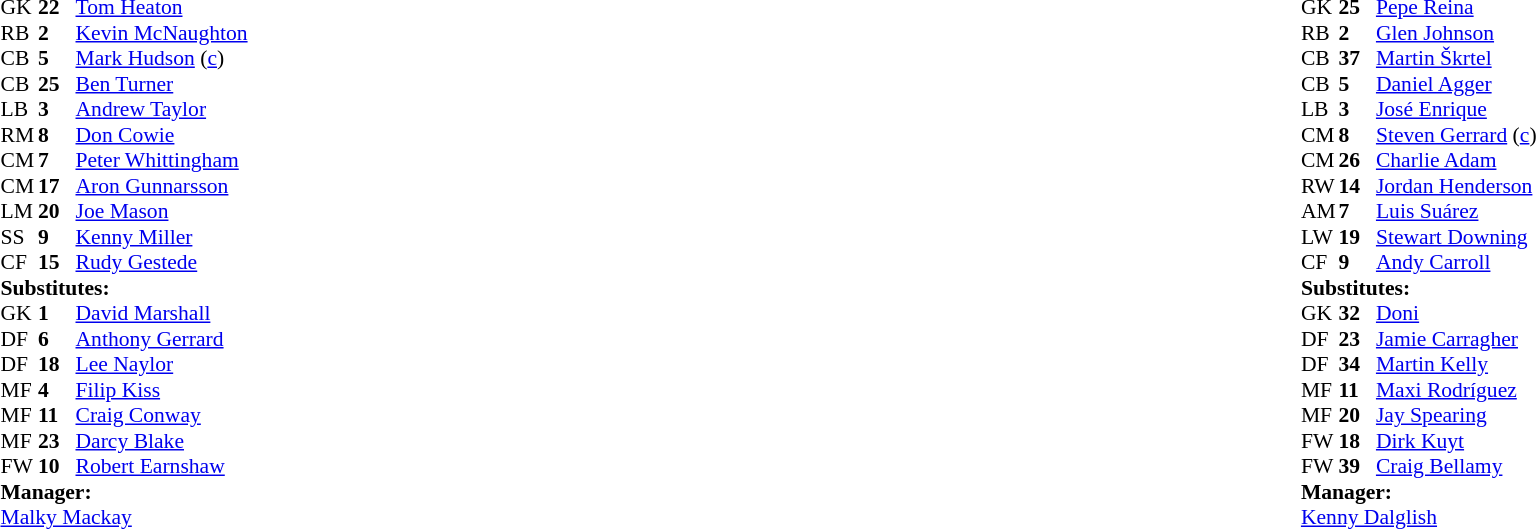<table style="width:100%;">
<tr>
<td style="vertical-align:top; width:50%;"><br><table style="font-size: 90%" cellspacing="0" cellpadding="0">
<tr>
<td colspan="4"></td>
</tr>
<tr>
<th width=25></th>
<th width=25></th>
</tr>
<tr>
<td>GK</td>
<td><strong>22</strong></td>
<td> <a href='#'>Tom Heaton</a></td>
</tr>
<tr>
<td>RB</td>
<td><strong>2</strong></td>
<td> <a href='#'>Kevin McNaughton</a></td>
<td></td>
<td></td>
</tr>
<tr>
<td>CB</td>
<td><strong>5</strong></td>
<td> <a href='#'>Mark Hudson</a> (<a href='#'>c</a>)</td>
<td></td>
<td></td>
</tr>
<tr>
<td>CB</td>
<td><strong>25</strong></td>
<td> <a href='#'>Ben Turner</a></td>
<td></td>
</tr>
<tr>
<td>LB</td>
<td><strong>3</strong></td>
<td> <a href='#'>Andrew Taylor</a></td>
</tr>
<tr>
<td>RM</td>
<td><strong>8</strong></td>
<td> <a href='#'>Don Cowie</a></td>
</tr>
<tr>
<td>CM</td>
<td><strong>7</strong></td>
<td> <a href='#'>Peter Whittingham</a></td>
</tr>
<tr>
<td>CM</td>
<td><strong>17</strong></td>
<td> <a href='#'>Aron Gunnarsson</a></td>
</tr>
<tr>
<td>LM</td>
<td><strong>20</strong></td>
<td> <a href='#'>Joe Mason</a></td>
<td></td>
<td></td>
</tr>
<tr>
<td>SS</td>
<td><strong>9</strong></td>
<td> <a href='#'>Kenny Miller</a></td>
</tr>
<tr>
<td>CF</td>
<td><strong>15</strong></td>
<td> <a href='#'>Rudy Gestede</a></td>
</tr>
<tr>
<td colspan=3><strong>Substitutes:</strong></td>
</tr>
<tr>
<td>GK</td>
<td><strong>1</strong></td>
<td> <a href='#'>David Marshall</a></td>
</tr>
<tr>
<td>DF</td>
<td><strong>6</strong></td>
<td> <a href='#'>Anthony Gerrard</a></td>
<td></td>
<td></td>
</tr>
<tr>
<td>DF</td>
<td><strong>18</strong></td>
<td> <a href='#'>Lee Naylor</a></td>
</tr>
<tr>
<td>MF</td>
<td><strong>4</strong></td>
<td> <a href='#'>Filip Kiss</a></td>
<td></td>
<td></td>
</tr>
<tr>
<td>MF</td>
<td><strong>11</strong></td>
<td> <a href='#'>Craig Conway</a></td>
</tr>
<tr>
<td>MF</td>
<td><strong>23</strong></td>
<td> <a href='#'>Darcy Blake</a></td>
<td></td>
<td></td>
</tr>
<tr>
<td>FW</td>
<td><strong>10</strong></td>
<td> <a href='#'>Robert Earnshaw</a></td>
</tr>
<tr>
<td colspan=3><strong>Manager:</strong></td>
</tr>
<tr>
<td colspan=4> <a href='#'>Malky Mackay</a></td>
</tr>
</table>
</td>
<td valign="top"></td>
<td style="vertical-align:top; width:50%;"><br><table cellspacing="0" cellpadding="0" style="font-size:90%; margin:auto;">
<tr>
<td colspan="4"></td>
</tr>
<tr>
<th width=25></th>
<th width=25></th>
</tr>
<tr>
<td>GK</td>
<td><strong>25</strong></td>
<td> <a href='#'>Pepe Reina</a></td>
</tr>
<tr>
<td>RB</td>
<td><strong>2</strong></td>
<td> <a href='#'>Glen Johnson</a></td>
</tr>
<tr>
<td>CB</td>
<td><strong>37</strong></td>
<td> <a href='#'>Martin Škrtel</a></td>
</tr>
<tr>
<td>CB</td>
<td><strong>5</strong></td>
<td> <a href='#'>Daniel Agger</a></td>
<td></td>
<td></td>
</tr>
<tr>
<td>LB</td>
<td><strong>3</strong></td>
<td> <a href='#'>José Enrique</a></td>
</tr>
<tr>
<td>CM</td>
<td><strong>8</strong></td>
<td> <a href='#'>Steven Gerrard</a> (<a href='#'>c</a>)</td>
</tr>
<tr>
<td>CM</td>
<td><strong>26</strong></td>
<td> <a href='#'>Charlie Adam</a></td>
</tr>
<tr>
<td>RW</td>
<td><strong>14</strong></td>
<td> <a href='#'>Jordan Henderson</a></td>
<td></td>
<td></td>
</tr>
<tr>
<td>AM</td>
<td><strong>7</strong></td>
<td> <a href='#'>Luis Suárez</a></td>
</tr>
<tr>
<td>LW</td>
<td><strong>19</strong></td>
<td> <a href='#'>Stewart Downing</a></td>
</tr>
<tr>
<td>CF</td>
<td><strong>9</strong></td>
<td> <a href='#'>Andy Carroll</a></td>
<td></td>
<td></td>
</tr>
<tr>
<td colspan=3><strong>Substitutes:</strong></td>
</tr>
<tr>
<td>GK</td>
<td><strong>32</strong></td>
<td> <a href='#'>Doni</a></td>
</tr>
<tr>
<td>DF</td>
<td><strong>23</strong></td>
<td> <a href='#'>Jamie Carragher</a></td>
<td></td>
<td></td>
</tr>
<tr>
<td>DF</td>
<td><strong>34</strong></td>
<td> <a href='#'>Martin Kelly</a></td>
</tr>
<tr>
<td>MF</td>
<td><strong>11</strong></td>
<td> <a href='#'>Maxi Rodríguez</a></td>
</tr>
<tr>
<td>MF</td>
<td><strong>20</strong></td>
<td> <a href='#'>Jay Spearing</a></td>
</tr>
<tr>
<td>FW</td>
<td><strong>18</strong></td>
<td> <a href='#'>Dirk Kuyt</a></td>
<td></td>
<td></td>
</tr>
<tr>
<td>FW</td>
<td><strong>39</strong></td>
<td> <a href='#'>Craig Bellamy</a></td>
<td></td>
<td></td>
</tr>
<tr>
<td colspan=3><strong>Manager:</strong></td>
</tr>
<tr>
<td colspan=4> <a href='#'>Kenny Dalglish</a></td>
</tr>
</table>
</td>
</tr>
</table>
